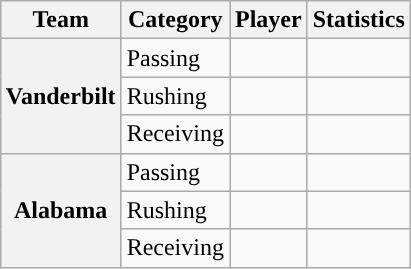<table class="wikitable" style="float:right">
<tr>
<th>Team</th>
<th>Category</th>
<th>Player</th>
<th>Statistics</th>
</tr>
<tr>
<th rowspan=3>Vanderbilt</th>
<td>Passing</td>
<td></td>
<td></td>
</tr>
<tr>
<td>Rushing</td>
<td></td>
<td></td>
</tr>
<tr>
<td>Receiving</td>
<td></td>
<td></td>
</tr>
<tr>
<th rowspan=3>Alabama</th>
<td>Passing</td>
<td></td>
<td></td>
</tr>
<tr>
<td>Rushing</td>
<td></td>
<td></td>
</tr>
<tr>
<td>Receiving</td>
<td></td>
<td></td>
</tr>
</table>
